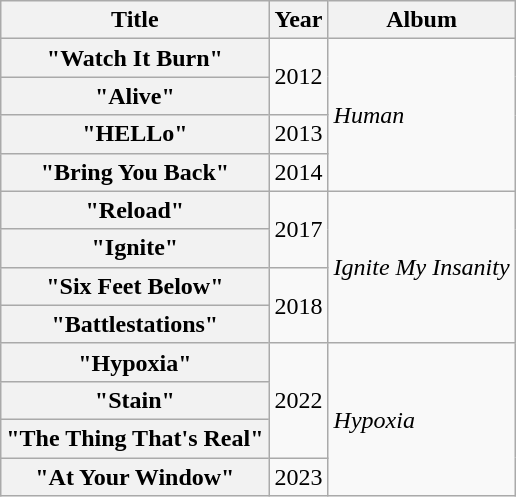<table class="wikitable plainrowheaders">
<tr>
<th>Title</th>
<th>Year</th>
<th>Album</th>
</tr>
<tr>
<th scope="row">"Watch It Burn"</th>
<td rowspan="2">2012</td>
<td rowspan="4"><em>Human</em></td>
</tr>
<tr>
<th scope="row">"Alive"</th>
</tr>
<tr>
<th scope="row">"HELLo"</th>
<td>2013</td>
</tr>
<tr>
<th scope="row">"Bring You Back"</th>
<td>2014</td>
</tr>
<tr>
<th scope="row">"Reload"</th>
<td rowspan="2">2017</td>
<td rowspan="4"><em>Ignite My Insanity</em></td>
</tr>
<tr>
<th scope="row">"Ignite"</th>
</tr>
<tr>
<th scope="row">"Six Feet Below"</th>
<td rowspan="2">2018</td>
</tr>
<tr>
<th scope="row">"Battlestations"</th>
</tr>
<tr>
<th scope="row">"Hypoxia"</th>
<td rowspan="3">2022</td>
<td rowspan="4"><em>Hypoxia</em></td>
</tr>
<tr>
<th scope="row">"Stain"</th>
</tr>
<tr>
<th scope="row">"The Thing That's Real"</th>
</tr>
<tr>
<th scope="row">"At Your Window"</th>
<td>2023</td>
</tr>
</table>
